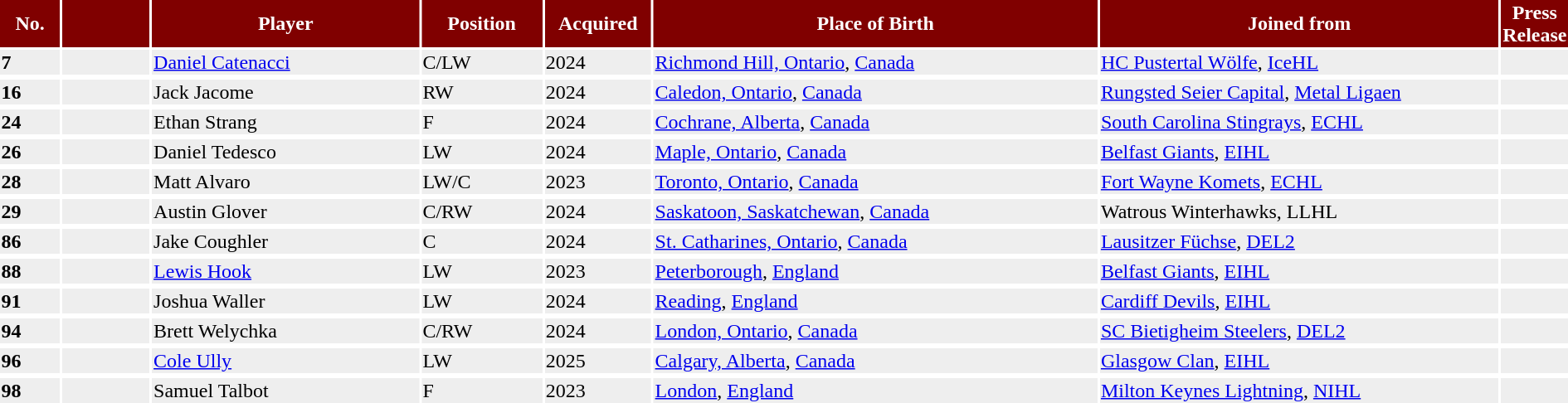<table>
<tr bgcolor="maroon" style="color: white">
<th width=4%>No.</th>
<th width=6%></th>
<th width=18%>Player</th>
<th width=8%>Position</th>
<th width=7%>Acquired</th>
<th width=30%>Place of Birth</th>
<th width=32%>Joined from</th>
<th width=10%>Press Release</th>
</tr>
<tr style="background:#eee;">
<td><strong>7</strong></td>
<td></td>
<td align="left"><a href='#'>Daniel Catenacci</a></td>
<td>C/LW</td>
<td>2024</td>
<td align="left"><a href='#'>Richmond Hill, Ontario</a>, <a href='#'>Canada</a></td>
<td align="left"><a href='#'>HC Pustertal Wölfe</a>, <a href='#'>IceHL</a></td>
<td></td>
</tr>
<tr>
</tr>
<tr style="background:#eee;">
<td><strong>16</strong></td>
<td></td>
<td align="left">Jack Jacome</td>
<td>RW</td>
<td>2024</td>
<td align="left"><a href='#'>Caledon, Ontario</a>, <a href='#'>Canada</a></td>
<td align="left"><a href='#'>Rungsted Seier Capital</a>, <a href='#'>Metal Ligaen</a></td>
<td></td>
</tr>
<tr>
</tr>
<tr style="background:#eee;">
<td><strong>24</strong></td>
<td></td>
<td align="left">Ethan Strang</td>
<td>F</td>
<td>2024</td>
<td align="left"><a href='#'>Cochrane, Alberta</a>, <a href='#'>Canada</a></td>
<td align="left"><a href='#'>South Carolina Stingrays</a>, <a href='#'>ECHL</a></td>
<td></td>
</tr>
<tr>
</tr>
<tr style="background:#eee;">
<td><strong>26</strong></td>
<td></td>
<td align="left">Daniel Tedesco</td>
<td>LW</td>
<td>2024</td>
<td align="left"><a href='#'>Maple, Ontario</a>, <a href='#'>Canada</a></td>
<td align="left"><a href='#'>Belfast Giants</a>, <a href='#'>EIHL</a></td>
<td></td>
</tr>
<tr>
</tr>
<tr style="background:#eee;">
<td><strong>28</strong></td>
<td></td>
<td align="left">Matt Alvaro</td>
<td>LW/C</td>
<td>2023</td>
<td align="left"><a href='#'>Toronto, Ontario</a>, <a href='#'>Canada</a></td>
<td align="left"><a href='#'>Fort Wayne Komets</a>, <a href='#'>ECHL</a></td>
<td></td>
</tr>
<tr>
</tr>
<tr style="background:#eee;">
<td><strong>29</strong></td>
<td></td>
<td align="left">Austin Glover</td>
<td>C/RW</td>
<td>2024</td>
<td align="left"><a href='#'>Saskatoon, Saskatchewan</a>, <a href='#'>Canada</a></td>
<td align="left">Watrous Winterhawks, LLHL</td>
<td></td>
</tr>
<tr>
</tr>
<tr style="background:#eee;">
<td><strong>86</strong></td>
<td></td>
<td align="left">Jake Coughler</td>
<td>C</td>
<td>2024</td>
<td align="left"><a href='#'>St. Catharines, Ontario</a>, <a href='#'>Canada</a></td>
<td align="left"><a href='#'>Lausitzer Füchse</a>, <a href='#'>DEL2</a></td>
<td></td>
</tr>
<tr>
</tr>
<tr style="background:#eee;">
<td><strong>88</strong></td>
<td></td>
<td align="left"><a href='#'>Lewis Hook</a></td>
<td>LW</td>
<td>2023</td>
<td align="left"><a href='#'>Peterborough</a>, <a href='#'>England</a></td>
<td align="left"><a href='#'>Belfast Giants</a>, <a href='#'>EIHL</a></td>
<td></td>
</tr>
<tr>
</tr>
<tr style="background:#eee;">
<td><strong>91</strong></td>
<td></td>
<td align="left">Joshua Waller</td>
<td>LW</td>
<td>2024</td>
<td align="left"><a href='#'>Reading</a>, <a href='#'>England</a></td>
<td align="left"><a href='#'>Cardiff Devils</a>, <a href='#'>EIHL</a></td>
<td></td>
</tr>
<tr>
</tr>
<tr style="background:#eee;">
<td><strong>94</strong></td>
<td></td>
<td align="left">Brett Welychka</td>
<td>C/RW</td>
<td>2024</td>
<td align="left"><a href='#'>London, Ontario</a>, <a href='#'>Canada</a></td>
<td align="left"><a href='#'>SC Bietigheim Steelers</a>, <a href='#'>DEL2</a></td>
<td></td>
</tr>
<tr>
</tr>
<tr style="background:#eee;">
<td><strong>96</strong></td>
<td></td>
<td align="left"><a href='#'>Cole Ully</a></td>
<td>LW</td>
<td>2025</td>
<td align="left"><a href='#'>Calgary, Alberta</a>, <a href='#'>Canada</a></td>
<td align="left"><a href='#'>Glasgow Clan</a>, <a href='#'>EIHL</a></td>
<td></td>
</tr>
<tr>
</tr>
<tr style="background:#eee;">
<td><strong>98</strong></td>
<td></td>
<td align="left">Samuel Talbot</td>
<td>F</td>
<td>2023</td>
<td align="left"><a href='#'>London</a>, <a href='#'>England</a></td>
<td align="left"><a href='#'>Milton Keynes Lightning</a>, <a href='#'>NIHL</a></td>
<td></td>
</tr>
<tr>
</tr>
</table>
